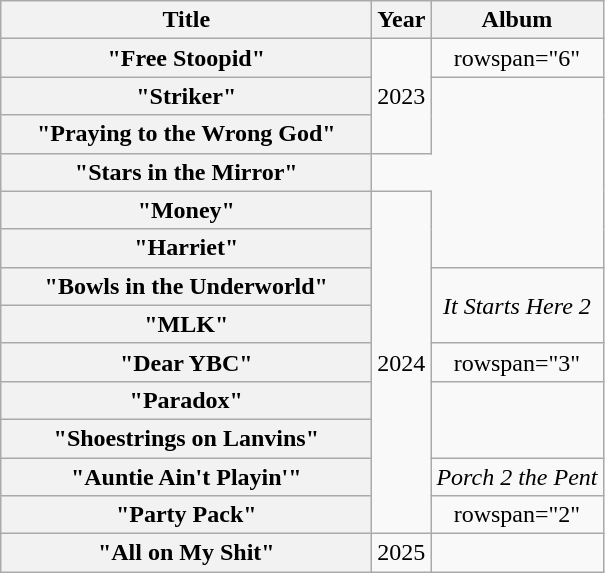<table class="wikitable plainrowheaders" style="text-align:center;">
<tr>
<th scope="col" style="width:15em;">Title</th>
<th scope="col">Year</th>
<th scope="col">Album</th>
</tr>
<tr>
<th scope="row">"Free Stoopid"<br></th>
<td rowspan="3">2023</td>
<td>rowspan="6" </td>
</tr>
<tr>
<th scope="row">"Striker"<br></th>
</tr>
<tr>
<th scope="row">"Praying to the Wrong God"<br></th>
</tr>
<tr>
<th scope="row">"Stars in the Mirror"<br></th>
</tr>
<tr>
<th scope="row">"Money"<br></th>
<td rowspan="9">2024</td>
</tr>
<tr>
<th scope="row">"Harriet"<br></th>
</tr>
<tr>
<th scope="row">"Bowls in the Underworld"<br></th>
<td rowspan="2"><em>It Starts Here 2</em></td>
</tr>
<tr>
<th scope="row">"MLK"<br></th>
</tr>
<tr>
<th scope="row">"Dear YBC"<br></th>
<td>rowspan="3" </td>
</tr>
<tr>
<th scope="row">"Paradox"<br></th>
</tr>
<tr>
<th scope="row">"Shoestrings on Lanvins"<br></th>
</tr>
<tr>
<th scope="row">"Auntie Ain't Playin'"<br></th>
<td><em>Porch 2 the Pent</em></td>
</tr>
<tr>
<th scope="row">"Party Pack"<br></th>
<td>rowspan="2" </td>
</tr>
<tr>
<th scope="row">"All on My Shit"<br></th>
<td>2025</td>
</tr>
</table>
